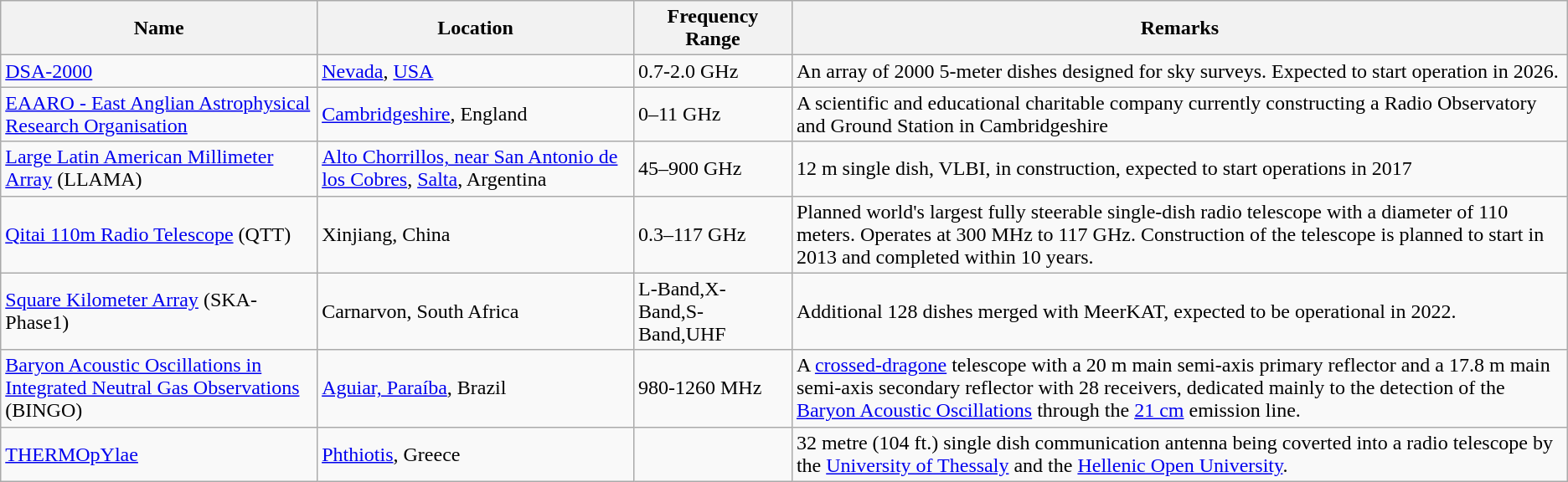<table class="wikitable">
<tr>
<th style="width:20%;">Name</th>
<th style="width:20%;">Location</th>
<th style="width:10%;">Frequency Range</th>
<th style="width:49%;">Remarks</th>
</tr>
<tr>
<td><a href='#'>DSA-2000</a></td>
<td><a href='#'>Nevada</a>, <a href='#'>USA</a></td>
<td>0.7-2.0 GHz</td>
<td>An array of 2000 5-meter dishes designed for sky surveys.  Expected to start operation in 2026.</td>
</tr>
<tr>
<td><a href='#'>EAARO - East Anglian Astrophysical Research Organisation</a></td>
<td><a href='#'>Cambridgeshire</a>, England</td>
<td>0–11 GHz</td>
<td>A scientific and educational charitable company currently constructing a Radio Observatory and Ground Station in Cambridgeshire</td>
</tr>
<tr>
<td><a href='#'>Large Latin American Millimeter Array</a> (LLAMA)</td>
<td><a href='#'>Alto Chorrillos, near San Antonio de los Cobres</a>, <a href='#'>Salta</a>, Argentina</td>
<td>45–900 GHz</td>
<td>12 m single dish, VLBI, in construction, expected to start operations in 2017</td>
</tr>
<tr>
<td><a href='#'>Qitai 110m Radio Telescope</a> (QTT)</td>
<td>Xinjiang, China</td>
<td>0.3–117 GHz</td>
<td>Planned world's largest fully steerable single-dish radio telescope with a diameter of 110 meters. Operates at 300 MHz to 117 GHz. Construction of the telescope is planned to start in 2013 and completed within 10 years.</td>
</tr>
<tr>
<td><a href='#'>Square Kilometer Array</a> (SKA-Phase1)</td>
<td>Carnarvon, South Africa</td>
<td>L-Band,X-Band,S-Band,UHF</td>
<td>Additional 128 dishes merged with MeerKAT, expected to be operational in 2022.</td>
</tr>
<tr>
<td><a href='#'>Baryon Acoustic Oscillations in Integrated Neutral Gas Observations</a> (BINGO)</td>
<td><a href='#'>Aguiar, Paraíba</a>, Brazil</td>
<td>980-1260 MHz</td>
<td>A <a href='#'>crossed-dragone</a> telescope with a 20 m main semi-axis primary reflector and a 17.8 m main semi-axis secondary reflector with 28 receivers, dedicated mainly to the detection of the <a href='#'>Baryon Acoustic Oscillations</a> through the <a href='#'>21 cm</a> emission line.</td>
</tr>
<tr>
<td><a href='#'>THERMOpYlae</a></td>
<td><a href='#'>Phthiotis</a>, Greece</td>
<td></td>
<td>32 metre (104 ft.) single dish communication antenna being coverted into a radio telescope by the <a href='#'>University of Thessaly</a> and the <a href='#'>Hellenic Open University</a>.</td>
</tr>
</table>
